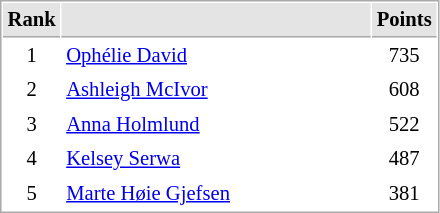<table cellspacing="1" cellpadding="3" style="border:1px solid #AAAAAA;font-size:86%">
<tr bgcolor="#E4E4E4">
<th style="border-bottom:1px solid #AAAAAA" width=10>Rank</th>
<th style="border-bottom:1px solid #AAAAAA" width=200></th>
<th style="border-bottom:1px solid #AAAAAA" width=20>Points</th>
</tr>
<tr>
<td align="center">1</td>
<td> <a href='#'>Ophélie David</a></td>
<td align=center>735</td>
</tr>
<tr>
<td align="center">2</td>
<td> <a href='#'>Ashleigh McIvor</a></td>
<td align=center>608</td>
</tr>
<tr>
<td align="center">3</td>
<td> <a href='#'>Anna Holmlund</a></td>
<td align=center>522</td>
</tr>
<tr>
<td align="center">4</td>
<td> <a href='#'>Kelsey Serwa</a></td>
<td align=center>487</td>
</tr>
<tr>
<td align="center">5</td>
<td> <a href='#'>Marte Høie Gjefsen</a></td>
<td align=center>381</td>
</tr>
</table>
